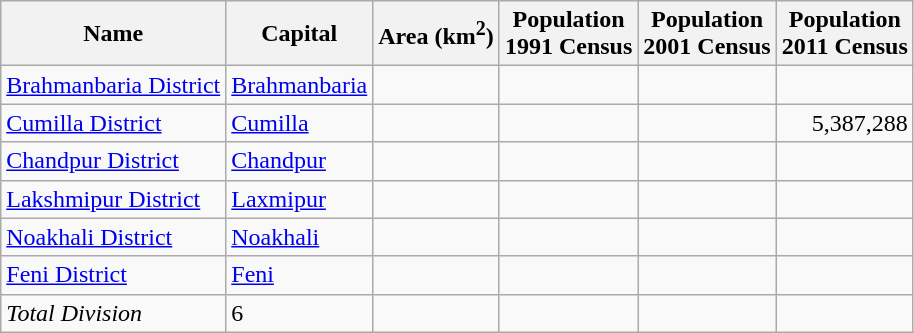<table class="wikitable sortable" style="margin-bottom: 0;">
<tr>
<th>Name</th>
<th>Capital</th>
<th>Area (km<sup>2</sup>)</th>
<th>Population <br> 1991 Census</th>
<th>Population <br> 2001 Census</th>
<th>Population <br> 2011 Census</th>
</tr>
<tr>
<td><a href='#'>Brahmanbaria District</a></td>
<td><a href='#'>Brahmanbaria</a></td>
<td align="right"></td>
<td align="right"></td>
<td align="right"></td>
<td align="right"></td>
</tr>
<tr>
<td><a href='#'>Cumilla District</a></td>
<td><a href='#'>Cumilla</a></td>
<td align="right"></td>
<td align="right"></td>
<td align="right"></td>
<td align="right">5,387,288</td>
</tr>
<tr>
<td><a href='#'>Chandpur District</a></td>
<td><a href='#'>Chandpur</a></td>
<td align="right"></td>
<td align="right"></td>
<td align="right"></td>
<td align="right"></td>
</tr>
<tr>
<td><a href='#'>Lakshmipur District</a></td>
<td><a href='#'>Laxmipur</a></td>
<td align="right"></td>
<td align="right"></td>
<td align="right"></td>
<td align="right"></td>
</tr>
<tr>
<td><a href='#'>Noakhali District</a></td>
<td><a href='#'>Noakhali</a></td>
<td align="right"></td>
<td align="right"></td>
<td align="right"></td>
<td align="right"></td>
</tr>
<tr>
<td><a href='#'>Feni District</a></td>
<td><a href='#'>Feni</a></td>
<td align="right"></td>
<td align="right"></td>
<td align="right"></td>
<td align="right"></td>
</tr>
<tr>
<td><em>Total Division</em></td>
<td>6</td>
<td align="right"></td>
<td align="right"></td>
<td align="right"></td>
<td align="right"></td>
</tr>
</table>
